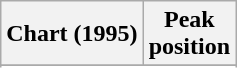<table class="wikitable sortable">
<tr>
<th align="left">Chart (1995)</th>
<th align="center">Peak<br>position</th>
</tr>
<tr>
</tr>
<tr>
</tr>
<tr>
</tr>
</table>
